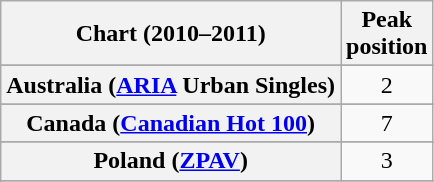<table class="wikitable sortable plainrowheaders" style="text-align:center">
<tr>
<th scope="col">Chart (2010–2011)</th>
<th scope="col">Peak<br>position</th>
</tr>
<tr>
</tr>
<tr>
<th scope="row">Australia (<a href='#'>ARIA</a> Urban Singles)</th>
<td>2</td>
</tr>
<tr>
</tr>
<tr>
</tr>
<tr>
</tr>
<tr>
<th scope="row">Canada (<a href='#'>Canadian Hot 100</a>)</th>
<td>7</td>
</tr>
<tr>
</tr>
<tr>
</tr>
<tr>
</tr>
<tr>
</tr>
<tr>
</tr>
<tr>
</tr>
<tr>
</tr>
<tr>
</tr>
<tr>
</tr>
<tr>
<th scope="row">Poland (<a href='#'>ZPAV</a>)</th>
<td>3</td>
</tr>
<tr>
</tr>
<tr>
</tr>
<tr>
</tr>
<tr>
</tr>
<tr>
</tr>
<tr>
</tr>
<tr>
</tr>
<tr>
</tr>
<tr>
</tr>
</table>
